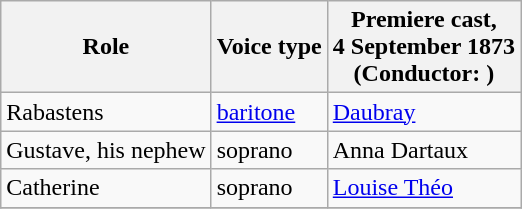<table class="wikitable">
<tr>
<th>Role</th>
<th>Voice type</th>
<th>Premiere cast, <br>4 September 1873<br>(Conductor: )</th>
</tr>
<tr>
<td>Rabastens</td>
<td><a href='#'>baritone</a></td>
<td><a href='#'>Daubray</a></td>
</tr>
<tr>
<td>Gustave, his nephew</td>
<td>soprano</td>
<td>Anna Dartaux</td>
</tr>
<tr>
<td>Catherine</td>
<td>soprano</td>
<td><a href='#'>Louise Théo</a></td>
</tr>
<tr>
</tr>
</table>
